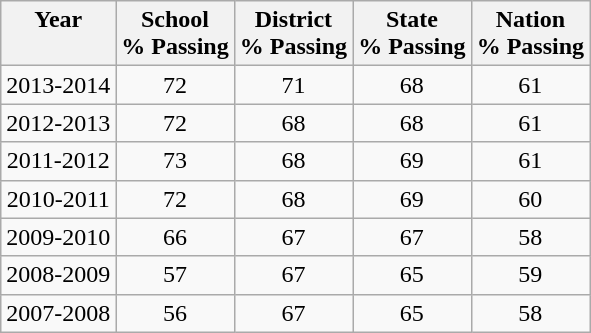<table style="text-align:center" class="wikitable">
<tr>
<th valign="top">Year</th>
<th>School<br>% Passing</th>
<th>District<br>% Passing</th>
<th>State<br>% Passing</th>
<th>Nation<br>% Passing</th>
</tr>
<tr>
<td>2013-2014</td>
<td>72</td>
<td>71</td>
<td>68</td>
<td>61</td>
</tr>
<tr>
<td>2012-2013</td>
<td>72</td>
<td>68</td>
<td>68</td>
<td>61</td>
</tr>
<tr>
<td>2011-2012</td>
<td>73</td>
<td>68</td>
<td>69</td>
<td>61</td>
</tr>
<tr>
<td>2010-2011</td>
<td>72</td>
<td>68</td>
<td>69</td>
<td>60</td>
</tr>
<tr>
<td>2009-2010</td>
<td>66</td>
<td>67</td>
<td>67</td>
<td>58</td>
</tr>
<tr>
<td>2008-2009</td>
<td>57</td>
<td>67</td>
<td>65</td>
<td>59</td>
</tr>
<tr>
<td>2007-2008</td>
<td>56</td>
<td>67</td>
<td>65</td>
<td>58</td>
</tr>
</table>
